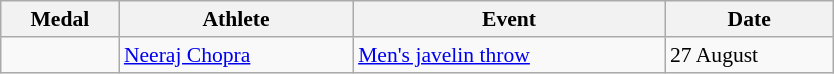<table class="wikitable" style="font-size:90%" width=44%>
<tr>
<th>Medal</th>
<th>Athlete</th>
<th>Event</th>
<th>Date</th>
</tr>
<tr>
<td></td>
<td><a href='#'>Neeraj Chopra</a></td>
<td><a href='#'>Men's javelin throw</a></td>
<td>27 August</td>
</tr>
</table>
